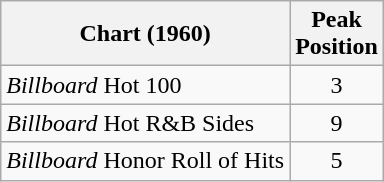<table class="wikitable">
<tr>
<th>Chart (1960)</th>
<th>Peak<br>Position</th>
</tr>
<tr>
<td><em>Billboard</em> Hot 100</td>
<td align="center">3</td>
</tr>
<tr>
<td><em>Billboard</em> Hot R&B Sides</td>
<td align="center">9</td>
</tr>
<tr>
<td><em>Billboard</em> Honor Roll of Hits</td>
<td align="center">5</td>
</tr>
</table>
